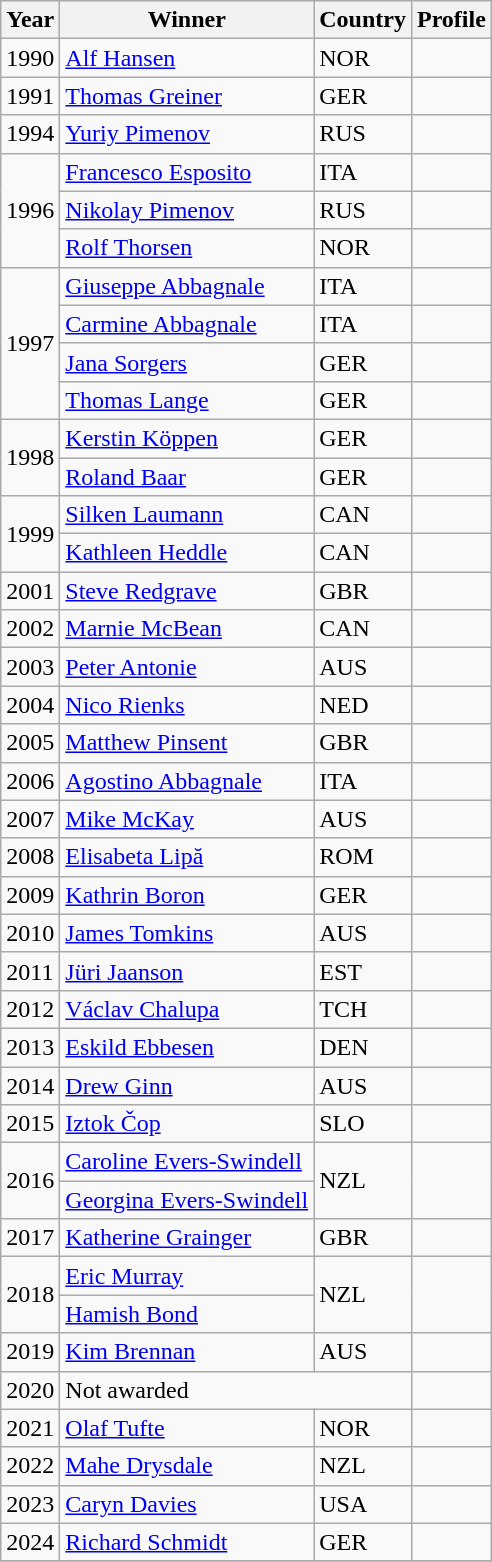<table class="wikitable">
<tr>
<th>Year</th>
<th>Winner</th>
<th>Country</th>
<th>Profile</th>
</tr>
<tr>
<td>1990</td>
<td><a href='#'>Alf Hansen</a></td>
<td>NOR</td>
<td></td>
</tr>
<tr>
<td>1991</td>
<td><a href='#'>Thomas Greiner</a></td>
<td>GER</td>
<td></td>
</tr>
<tr>
<td>1994</td>
<td><a href='#'>Yuriy Pimenov</a></td>
<td>RUS</td>
<td></td>
</tr>
<tr>
<td rowspan="3">1996</td>
<td><a href='#'>Francesco Esposito</a></td>
<td>ITA</td>
<td></td>
</tr>
<tr>
<td><a href='#'>Nikolay Pimenov</a></td>
<td>RUS</td>
<td></td>
</tr>
<tr>
<td><a href='#'>Rolf Thorsen</a></td>
<td>NOR</td>
<td></td>
</tr>
<tr>
<td rowspan="4">1997</td>
<td><a href='#'>Giuseppe Abbagnale</a></td>
<td>ITA</td>
<td></td>
</tr>
<tr>
<td><a href='#'>Carmine Abbagnale</a></td>
<td>ITA</td>
<td></td>
</tr>
<tr>
<td><a href='#'>Jana Sorgers</a></td>
<td>GER</td>
<td></td>
</tr>
<tr>
<td><a href='#'>Thomas Lange</a></td>
<td>GER</td>
<td></td>
</tr>
<tr>
<td rowspan="2">1998</td>
<td><a href='#'>Kerstin Köppen</a></td>
<td>GER</td>
<td></td>
</tr>
<tr>
<td><a href='#'>Roland Baar</a></td>
<td>GER</td>
<td></td>
</tr>
<tr>
<td rowspan="2">1999</td>
<td><a href='#'>Silken Laumann</a></td>
<td>CAN</td>
<td></td>
</tr>
<tr>
<td><a href='#'>Kathleen Heddle</a></td>
<td>CAN</td>
<td></td>
</tr>
<tr>
<td>2001</td>
<td><a href='#'>Steve Redgrave</a></td>
<td>GBR</td>
<td></td>
</tr>
<tr>
<td>2002</td>
<td><a href='#'>Marnie McBean</a></td>
<td>CAN</td>
<td></td>
</tr>
<tr>
<td>2003</td>
<td><a href='#'>Peter Antonie</a></td>
<td>AUS</td>
<td></td>
</tr>
<tr>
<td>2004</td>
<td><a href='#'>Nico Rienks</a></td>
<td>NED</td>
<td></td>
</tr>
<tr>
<td>2005</td>
<td><a href='#'>Matthew Pinsent</a></td>
<td>GBR</td>
<td></td>
</tr>
<tr>
<td>2006</td>
<td><a href='#'>Agostino Abbagnale</a></td>
<td>ITA</td>
<td></td>
</tr>
<tr>
<td>2007</td>
<td><a href='#'>Mike McKay</a></td>
<td>AUS</td>
<td></td>
</tr>
<tr>
<td>2008</td>
<td><a href='#'>Elisabeta Lipă</a></td>
<td>ROM</td>
<td></td>
</tr>
<tr>
<td>2009</td>
<td><a href='#'>Kathrin Boron</a></td>
<td>GER</td>
<td></td>
</tr>
<tr>
<td>2010</td>
<td><a href='#'>James Tomkins</a></td>
<td>AUS</td>
<td><br></td>
</tr>
<tr>
<td>2011</td>
<td><a href='#'>Jüri Jaanson</a></td>
<td>EST</td>
<td><br></td>
</tr>
<tr>
<td>2012</td>
<td><a href='#'>Václav Chalupa</a></td>
<td>TCH</td>
<td></td>
</tr>
<tr>
<td>2013</td>
<td><a href='#'>Eskild Ebbesen</a></td>
<td>DEN</td>
<td></td>
</tr>
<tr>
<td>2014</td>
<td><a href='#'>Drew Ginn</a></td>
<td>AUS</td>
<td></td>
</tr>
<tr>
<td>2015</td>
<td><a href='#'>Iztok Čop</a></td>
<td>SLO</td>
<td></td>
</tr>
<tr>
<td rowspan="2">2016</td>
<td><a href='#'>Caroline Evers-Swindell</a></td>
<td rowspan="2">NZL</td>
<td rowspan="2"></td>
</tr>
<tr>
<td><a href='#'>Georgina Evers-Swindell</a></td>
</tr>
<tr>
<td>2017</td>
<td><a href='#'>Katherine Grainger</a></td>
<td>GBR</td>
<td></td>
</tr>
<tr>
<td rowspan="2">2018</td>
<td><a href='#'>Eric Murray</a></td>
<td rowspan="2">NZL</td>
<td rowspan="2"></td>
</tr>
<tr>
<td><a href='#'>Hamish Bond</a></td>
</tr>
<tr>
<td>2019</td>
<td><a href='#'>Kim Brennan</a></td>
<td>AUS</td>
<td></td>
</tr>
<tr>
<td>2020</td>
<td colspan="2">Not awarded</td>
<td></td>
</tr>
<tr>
<td>2021</td>
<td><a href='#'>Olaf Tufte</a></td>
<td>NOR</td>
<td></td>
</tr>
<tr>
<td>2022</td>
<td><a href='#'>Mahe Drysdale</a></td>
<td>NZL</td>
<td></td>
</tr>
<tr>
<td>2023</td>
<td><a href='#'>Caryn Davies</a></td>
<td>USA</td>
<td></td>
</tr>
<tr>
<td>2024</td>
<td><a href='#'>Richard Schmidt</a></td>
<td>GER</td>
<td></td>
</tr>
<tr>
</tr>
</table>
